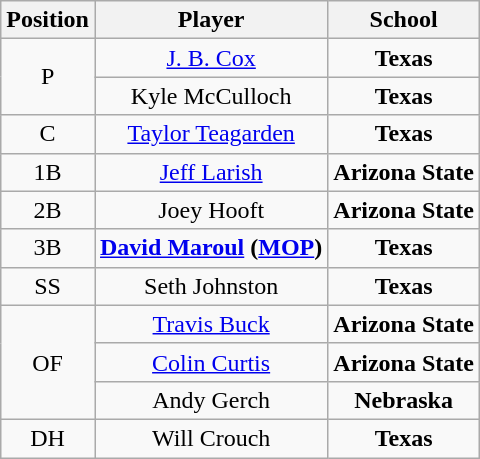<table class="wikitable" style=text-align:center>
<tr>
<th>Position</th>
<th>Player</th>
<th>School</th>
</tr>
<tr>
<td rowspan=2>P</td>
<td><a href='#'>J. B. Cox</a></td>
<td style=><strong>Texas</strong></td>
</tr>
<tr>
<td>Kyle McCulloch</td>
<td style=><strong>Texas</strong></td>
</tr>
<tr>
<td>C</td>
<td><a href='#'>Taylor Teagarden</a></td>
<td style=><strong>Texas</strong></td>
</tr>
<tr>
<td>1B</td>
<td><a href='#'>Jeff Larish</a></td>
<td style=><strong>Arizona State</strong></td>
</tr>
<tr>
<td>2B</td>
<td>Joey Hooft</td>
<td style=><strong>Arizona State</strong></td>
</tr>
<tr>
<td>3B</td>
<td><strong><a href='#'>David Maroul</a> (<a href='#'>MOP</a>)</strong></td>
<td style=><strong>Texas</strong></td>
</tr>
<tr>
<td>SS</td>
<td>Seth Johnston</td>
<td style=><strong>Texas</strong></td>
</tr>
<tr>
<td rowspan=3>OF</td>
<td><a href='#'>Travis Buck</a></td>
<td style=><strong>Arizona State</strong></td>
</tr>
<tr>
<td><a href='#'>Colin Curtis</a></td>
<td style=><strong>Arizona State</strong></td>
</tr>
<tr>
<td>Andy Gerch</td>
<td style=><strong>Nebraska</strong></td>
</tr>
<tr>
<td>DH</td>
<td>Will Crouch</td>
<td style=><strong>Texas</strong></td>
</tr>
</table>
